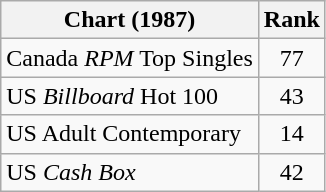<table class="wikitable sortable">
<tr>
<th align="left">Chart (1987)</th>
<th style="text-align:center;">Rank</th>
</tr>
<tr>
<td>Canada <em>RPM</em> Top Singles</td>
<td style="text-align:center;">77</td>
</tr>
<tr>
<td>US <em>Billboard</em> Hot 100</td>
<td style="text-align:center;">43</td>
</tr>
<tr>
<td>US Adult Contemporary</td>
<td style="text-align:center;">14</td>
</tr>
<tr>
<td>US <em>Cash Box</em> </td>
<td style="text-align:center;">42</td>
</tr>
</table>
